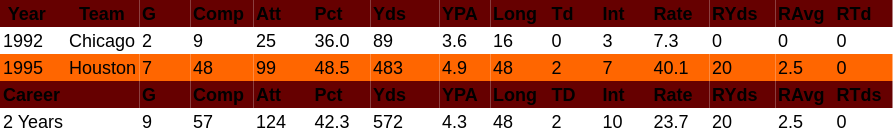<table cellpadding="2" cellspacing="0" style="font-family:Arial, Helvetica, sans-serif; font-size: 12px">
<tr bgcolor="#660000">
<td width="40" nowrap="nowrap"><span><strong> Year</strong></span></td>
<td width="40" nowrap="nowrap"><span><strong>  Team</strong></span></td>
<td width="30" nowrap="nowrap"><div><span><strong>G</strong></span></div></td>
<td width="38" nowrap="nowrap"><div><span><strong>Comp</strong></span></div></td>
<td width="35" nowrap="nowrap"><div><span><strong>Att</strong></span></div></td>
<td width="35" nowrap="nowrap"><div><span><strong>Pct</strong></span></div></td>
<td width="42" nowrap="nowrap"><div><span><strong>Yds</strong></span></div></td>
<td width="30" nowrap="nowrap"><div><span><strong>YPA</strong></span></div></td>
<td width="35" nowrap="nowrap"><div><span><strong>Long</strong></span></div></td>
<td width="30" nowrap="nowrap"><div><span><strong>Td</strong></span></div></td>
<td width="30" nowrap="nowrap"><div><span><strong>Int</strong></span></div></td>
<td width="35" nowrap="nowrap"><div><span><strong>Rate</strong></span></div></td>
<td width="40" nowrap="nowrap"><div><span><strong>RYds</strong></span></div></td>
<td width="35" nowrap="nowrap"><div><span><strong>RAvg</strong></span></div></td>
<td width="35" nowrap="nowrap"><div><span><strong>RTd</strong></span></div></td>
</tr>
<tr>
<td nowrap="nowrap">1992</td>
<td nowrap="nowrap">Chicago</td>
<td nowrap="nowrap"><div>2</div></td>
<td nowrap="nowrap"><div>9</div></td>
<td nowrap="nowrap"><div>25</div></td>
<td nowrap="nowrap"><div>36.0</div></td>
<td nowrap="nowrap"><div>89</div></td>
<td nowrap="nowrap"><div>3.6</div></td>
<td nowrap="nowrap"><div>16</div></td>
<td nowrap="nowrap"><div>0</div></td>
<td nowrap="nowrap"><div>3</div></td>
<td nowrap="nowrap"><div>7.3</div></td>
<td nowrap="nowrap"><div>0</div></td>
<td nowrap="nowrap"><div>0</div></td>
<td nowrap="nowrap"><div>0</div></td>
</tr>
<tr>
<td nowrap="nowrap" bgcolor="#ff6600">1995</td>
<td nowrap="nowrap" bgcolor="#ff6600">Houston</td>
<td nowrap="nowrap" bgcolor="#ff6600"><div>7</div></td>
<td nowrap="nowrap" bgcolor="#ff6600"><div>48</div></td>
<td nowrap="nowrap" bgcolor="#ff6600"><div>99</div></td>
<td nowrap="nowrap" bgcolor="#ff6600"><div>48.5</div></td>
<td nowrap="nowrap" bgcolor="#ff6600"><div>483</div></td>
<td nowrap="nowrap" bgcolor="#ff6600"><div>4.9</div></td>
<td nowrap="nowrap" bgcolor="#ff6600"><div>48</div></td>
<td nowrap="nowrap" bgcolor="#ff6600"><div>2</div></td>
<td nowrap="nowrap" bgcolor="#ff6600"><div>7</div></td>
<td nowrap="nowrap" bgcolor="#ff6600"><div>40.1</div></td>
<td nowrap="nowrap" bgcolor="#ff6600"><div>20</div></td>
<td nowrap="nowrap" bgcolor="#ff6600"><div>2.5</div></td>
<td nowrap="nowrap" bgcolor="#ff6600"><div>0</div></td>
</tr>
<tr bgcolor="#660000" style="border-bottom:#000000 solid 1px">
<td colspan="2" nowrap="nowrap"><span><strong>Career</strong></span></td>
<td nowrap="nowrap"><div><span><strong>G</strong></span></div></td>
<td nowrap="nowrap"><div><span><strong>Comp</strong></span></div></td>
<td nowrap="nowrap"><div><span><strong>Att</strong></span></div></td>
<td nowrap="nowrap"><div><span><strong>Pct</strong></span></div></td>
<td nowrap="nowrap"><div><span><strong>Yds</strong></span></div></td>
<td nowrap="nowrap"><div><span><strong>YPA</strong></span></div></td>
<td nowrap="nowrap"><div><span><strong>Long</strong></span></div></td>
<td nowrap="nowrap"><div><span><strong>TD</strong></span></div></td>
<td nowrap="nowrap"><div><span><strong>Int</strong></span></div></td>
<td nowrap="nowrap"><div><span><strong>Rate</strong></span></div></td>
<td nowrap="nowrap"><div><span><strong>RYds</strong></span></div></td>
<td nowrap="nowrap"><div><span><strong>RAvg</strong></span></div></td>
<td nowrap="nowrap"><div><span><strong>RTds</strong></span></div></td>
</tr>
<tr>
<td colspan="2" nowrap="nowrap">2 Years</td>
<td nowrap="nowrap"><div>9</div></td>
<td nowrap="nowrap"><div>57</div></td>
<td nowrap="nowrap"><div>124</div></td>
<td nowrap="nowrap"><div>42.3</div></td>
<td nowrap="nowrap"><div>572</div></td>
<td nowrap="nowrap"><div>4.3</div></td>
<td nowrap="nowrap"><div>48</div></td>
<td nowrap="nowrap"><div>2</div></td>
<td nowrap="nowrap"><div>10</div></td>
<td nowrap="nowrap"><div>23.7</div></td>
<td nowrap="nowrap"><div>20</div></td>
<td nowrap="nowrap"><div>2.5</div></td>
<td nowrap="nowrap"><div>0</div></td>
</tr>
</table>
